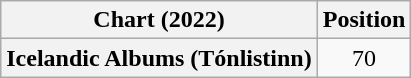<table class="wikitable plainrowheaders" style="text-align:center">
<tr>
<th scope="col">Chart (2022)</th>
<th scope="col">Position</th>
</tr>
<tr>
<th scope="row">Icelandic Albums (Tónlistinn)</th>
<td>70</td>
</tr>
</table>
